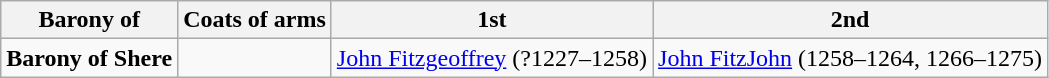<table class="wikitable">
<tr>
<th>Barony of</th>
<th>Coats of arms</th>
<th>1st</th>
<th>2nd</th>
</tr>
<tr>
<td><strong>Barony of Shere</strong></td>
<td></td>
<td><a href='#'>John Fitzgeoffrey</a> (?1227–1258)</td>
<td><a href='#'>John FitzJohn</a> (1258–1264, 1266–1275)</td>
</tr>
</table>
